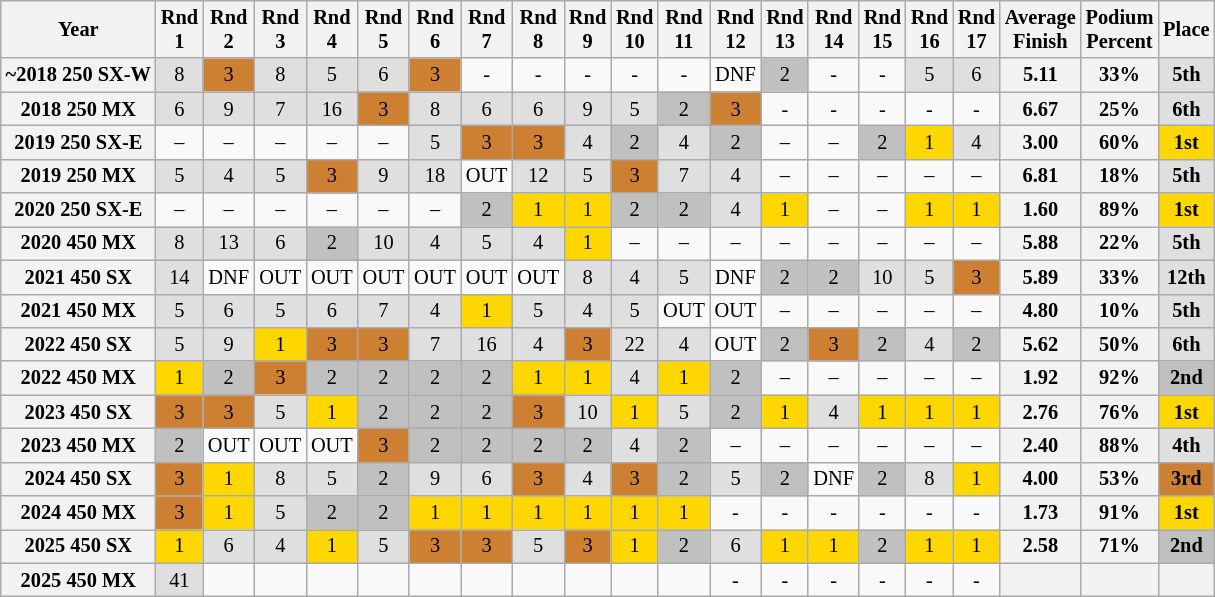<table class="wikitable" style="font-size: 85%; text-align:center">
<tr valign="top">
<th valign="middle">Year</th>
<th>Rnd<br>1</th>
<th>Rnd<br>2</th>
<th>Rnd<br>3</th>
<th>Rnd<br>4</th>
<th>Rnd<br>5</th>
<th>Rnd<br>6</th>
<th>Rnd<br>7</th>
<th>Rnd<br>8</th>
<th>Rnd<br>9</th>
<th>Rnd<br>10</th>
<th>Rnd<br>11</th>
<th>Rnd<br>12</th>
<th>Rnd<br>13</th>
<th>Rnd<br>14</th>
<th>Rnd<br>15</th>
<th>Rnd<br>16</th>
<th>Rnd<br>17</th>
<th valign="middle">Average<br>Finish</th>
<th valign="middle">Podium<br>Percent</th>
<th valign="middle">Place</th>
</tr>
<tr>
<th>~2018 250 SX-W</th>
<td style="background:#dfdfdf;">8</td>
<td style="background:#CD7F32;">3</td>
<td style="background:#dfdfdf;">8</td>
<td style="background:#dfdfdf;">5</td>
<td style="background:#dfdfdf;">6</td>
<td style="background:#CD7F32;">3</td>
<td>-</td>
<td>-</td>
<td>-</td>
<td>-</td>
<td>-</td>
<td>DNF</td>
<td style="background: silver;">2</td>
<td>-</td>
<td>-</td>
<td style="background:#dfdfdf;">5</td>
<td style="background:#dfdfdf;">6</td>
<th>5.11</th>
<th>33%</th>
<th style="background:#dfdfdf;">5th</th>
</tr>
<tr>
<th>2018 250 MX</th>
<td style="background:#dfdfdf;">6</td>
<td style="background:#dfdfdf;">9</td>
<td style="background:#dfdfdf;">7</td>
<td style="background:#dfdfdf;">16</td>
<td style="background:#CD7F32;">3</td>
<td style="background:#dfdfdf;">8</td>
<td style="background:#dfdfdf;">6</td>
<td style="background:#dfdfdf;">6</td>
<td style="background:#dfdfdf;">9</td>
<td style="background:#dfdfdf;">5</td>
<td style="background: silver;">2</td>
<td style="background:#CD7F32;">3</td>
<td>-</td>
<td>-</td>
<td>-</td>
<td>-</td>
<td>-</td>
<th>6.67</th>
<th>25%</th>
<th style="background:#dfdfdf;">6th</th>
</tr>
<tr>
<th>2019 250 SX-E</th>
<td>–</td>
<td>–</td>
<td>–</td>
<td>–</td>
<td>–</td>
<td style="background:#dfdfdf;">5</td>
<td style="background:#CD7F32;">3</td>
<td style="background:#CD7F32;">3</td>
<td style="background:#dfdfdf;">4</td>
<td style="background: silver;">2</td>
<td style="background:#dfdfdf;">4</td>
<td style="background: silver;">2</td>
<td>–</td>
<td>–</td>
<td style="background: silver;">2</td>
<td style="background: gold;">1</td>
<td style="background:#dfdfdf;">4</td>
<th>3.00</th>
<th>60%</th>
<th style="background: gold;">1st</th>
</tr>
<tr>
<th>2019 250 MX</th>
<td style="background:#dfdfdf;">5</td>
<td style="background:#dfdfdf;">4</td>
<td style="background:#dfdfdf;">5</td>
<td style="background:#CD7F32;">3</td>
<td style="background:#dfdfdf;">9</td>
<td style="background:#dfdfdf;">18</td>
<td>OUT</td>
<td style="background:#dfdfdf;">12</td>
<td style="background:#dfdfdf;">5</td>
<td style="background:#CD7F32;">3</td>
<td style="background:#dfdfdf;">7</td>
<td style="background:#dfdfdf;">4</td>
<td>–</td>
<td>–</td>
<td>–</td>
<td>–</td>
<td>–</td>
<th>6.81</th>
<th>18%</th>
<th style="background:#dfdfdf;">5th</th>
</tr>
<tr>
<th>2020 250 SX-E</th>
<td>–</td>
<td>–</td>
<td>–</td>
<td>–</td>
<td>–</td>
<td>–</td>
<td style="background: silver;">2</td>
<td style="background: gold;">1</td>
<td style="background: gold;">1</td>
<td style="background: silver;">2</td>
<td style="background: silver;">2</td>
<td style="background:#dfdfdf;">4</td>
<td style="background: gold;">1</td>
<td>–</td>
<td>–</td>
<td style="background: gold;">1</td>
<td style="background: gold;">1</td>
<th>1.60</th>
<th>89%</th>
<th style="background: gold;">1st</th>
</tr>
<tr>
<th>2020 450 MX</th>
<td style="background:#dfdfdf;">8</td>
<td style="background:#dfdfdf;">13</td>
<td style="background:#dfdfdf;">6</td>
<td style="background: silver;">2</td>
<td style="background:#dfdfdf;">10</td>
<td style="background:#dfdfdf;">4</td>
<td style="background:#dfdfdf;">5</td>
<td style="background:#dfdfdf;">4</td>
<td style="background: gold;">1</td>
<td>–</td>
<td>–</td>
<td>–</td>
<td>–</td>
<td>–</td>
<td>–</td>
<td>–</td>
<td>–</td>
<th>5.88</th>
<th>22%</th>
<th style="background:#dfdfdf;">5th</th>
</tr>
<tr>
<th>2021 450 SX</th>
<td style="background:#dfdfdf;">14</td>
<td>DNF</td>
<td>OUT</td>
<td>OUT</td>
<td>OUT</td>
<td>OUT</td>
<td>OUT</td>
<td>OUT</td>
<td style="background:#dfdfdf;">8</td>
<td style="background:#dfdfdf;">4</td>
<td style="background:#dfdfdf;">5</td>
<td>DNF</td>
<td style="background: silver;">2</td>
<td style="background: silver;">2</td>
<td style="background:#dfdfdf;">10</td>
<td style="background:#dfdfdf;">5</td>
<td style="background:#CD7F32;">3</td>
<th>5.89</th>
<th>33%</th>
<th style="background:#dfdfdf;">12th</th>
</tr>
<tr>
<th>2021 450 MX</th>
<td style="background:#dfdfdf;">5</td>
<td style="background:#dfdfdf;">6</td>
<td style="background:#dfdfdf;">5</td>
<td style="background:#dfdfdf;">6</td>
<td style="background:#dfdfdf;">7</td>
<td style="background:#dfdfdf;">4</td>
<td style="background: gold;">1</td>
<td style="background:#dfdfdf;">5</td>
<td style="background:#dfdfdf;">4</td>
<td style="background:#dfdfdf;">5</td>
<td>OUT</td>
<td>OUT</td>
<td>–</td>
<td>–</td>
<td>–</td>
<td>–</td>
<td>–</td>
<th>4.80</th>
<th>10%</th>
<th style="background:#dfdfdf;">5th</th>
</tr>
<tr>
<th>2022 450 SX</th>
<td style="background:#dfdfdf;">5</td>
<td style="background:#dfdfdf;">9</td>
<td style="background: gold;">1</td>
<td style="background:#CD7F32;">3</td>
<td style="background:#CD7F32;">3</td>
<td style="background:#dfdfdf;">7</td>
<td style="background:#dfdfdf;">16</td>
<td style="background:#dfdfdf;">4</td>
<td style="background:#CD7F32;">3</td>
<td style="background:#dfdfdf;">22</td>
<td style="background:#dfdfdf;">4</td>
<td>OUT</td>
<td style="background: silver;">2</td>
<td style="background:#CD7F32;">3</td>
<td style="background: silver;">2</td>
<td style="background:#dfdfdf;">4</td>
<td style="background: silver;">2</td>
<th>5.62</th>
<th>50%</th>
<th style="background:#dfdfdf;">6th</th>
</tr>
<tr>
<th>2022 450 MX</th>
<td style="background: gold;">1</td>
<td style="background: silver;">2</td>
<td style="background:#CD7F32;">3</td>
<td style="background: silver;">2</td>
<td style="background: silver;">2</td>
<td style="background: silver;">2</td>
<td style="background: silver;">2</td>
<td style="background: gold;">1</td>
<td style="background: gold;">1</td>
<td style="background:#dfdfdf;">4</td>
<td style="background: gold;">1</td>
<td style="background: silver;">2</td>
<td>–</td>
<td>–</td>
<td>–</td>
<td>–</td>
<td>–</td>
<th>1.92</th>
<th>92%</th>
<th style="background: silver;">2nd</th>
</tr>
<tr>
<th>2023 450 SX</th>
<td style="background:#CD7F32;">3</td>
<td style="background:#CD7F32;">3</td>
<td style="background:#dfdfdf;">5</td>
<td style="background: gold;">1</td>
<td style="background: silver;">2</td>
<td style="background: silver;">2</td>
<td style="background: silver;">2</td>
<td style="background:#CD7F32;">3</td>
<td style="background:#dfdfdf;">10</td>
<td style="background: gold;">1</td>
<td style="background:#dfdfdf;">5</td>
<td style="background: silver;">2</td>
<td style="background: gold;">1</td>
<td style="background:#dfdfdf;">4</td>
<td style="background: gold;">1</td>
<td style="background: gold;">1</td>
<td style="background: gold;">1</td>
<th>2.76</th>
<th>76%</th>
<th style="background: gold;">1st</th>
</tr>
<tr>
<th>2023 450 MX</th>
<td style="background: silver;">2</td>
<td>OUT</td>
<td>OUT</td>
<td>OUT</td>
<td style="background:#CD7F32;">3</td>
<td style="background: silver;">2</td>
<td style="background: silver;">2</td>
<td style="background: silver;">2</td>
<td style="background: silver;">2</td>
<td style="background:#dfdfdf;">4</td>
<td style="background: silver;">2</td>
<td>–</td>
<td>–</td>
<td>–</td>
<td>–</td>
<td>–</td>
<td>–</td>
<th>2.40</th>
<th>88%</th>
<th style="background:#dfdfdf;">4th</th>
</tr>
<tr>
<th>2024 450 SX</th>
<td style="background:#CD7F32;">3</td>
<td style="background: gold;">1</td>
<td style="background:#dfdfdf;">8</td>
<td style="background:#dfdfdf;">5</td>
<td style="background: silver;">2</td>
<td style="background:#dfdfdf;">9</td>
<td style="background:#dfdfdf;">6</td>
<td style="background:#CD7F32;">3</td>
<td style="background:#dfdfdf;">4</td>
<td style="background:#CD7F32;">3</td>
<td style="background: silver;">2</td>
<td style="background:#dfdfdf;">5</td>
<td style="background: silver;">2</td>
<td>DNF</td>
<td style="background: silver;">2</td>
<td style="background:#dfdfdf;">8</td>
<td style="background: gold;">1</td>
<th>4.00</th>
<th>53%</th>
<th style="background:#CD7F32;">3rd</th>
</tr>
<tr>
<th>2024 450 MX</th>
<td style="background:#CD7F32;">3</td>
<td style="background:gold;">1</td>
<td style="background:#dfdfdf;">5</td>
<td style="background: silver;">2</td>
<td style="background: silver;">2</td>
<td style="background:gold;">1</td>
<td style="background:gold;">1</td>
<td style="background:gold;">1</td>
<td style="background:gold;">1</td>
<td style="background:gold;">1</td>
<td style="background:gold;">1</td>
<td>-</td>
<td>-</td>
<td>-</td>
<td>-</td>
<td>-</td>
<td>-</td>
<th>1.73</th>
<th>91%</th>
<th style="background:gold;">1st</th>
</tr>
<tr>
<th>2025 450 SX</th>
<td style="background:gold;">1</td>
<td style="background:#dfdfdf;">6</td>
<td style="background:#dfdfdf;">4</td>
<td style="background:gold;">1</td>
<td style="background:#dfdfdf;">5</td>
<td style="background:#CD7F32;">3</td>
<td style="background:#CD7F32;">3</td>
<td style="background:#dfdfdf;">5</td>
<td style="background:#CD7F32;">3</td>
<td style="background:gold;">1</td>
<td style="background: silver;">2</td>
<td style="background:#dfdfdf;">6</td>
<td style="background:gold;">1</td>
<td style="background:gold;">1</td>
<td style="background: silver;">2</td>
<td style="background:gold;">1</td>
<td style="background:gold;">1</td>
<th>2.58</th>
<th>71%</th>
<th style="background: silver;">2nd</th>
</tr>
<tr>
<th>2025 450 MX</th>
<td style="background:#dfdfdf;">41</td>
<td></td>
<td></td>
<td></td>
<td></td>
<td></td>
<td></td>
<td></td>
<td></td>
<td></td>
<td></td>
<td>-</td>
<td>-</td>
<td>-</td>
<td>-</td>
<td>-</td>
<td>-</td>
<th></th>
<th></th>
<th></th>
</tr>
</table>
